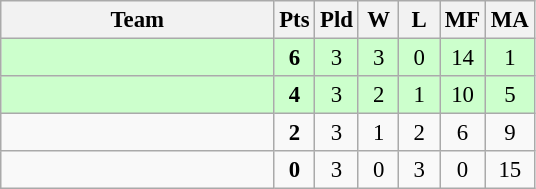<table class=wikitable style="text-align:center; font-size:95%">
<tr>
<th width=175>Team</th>
<th width=20>Pts</th>
<th width=20>Pld</th>
<th width=20>W</th>
<th width=20>L</th>
<th width=20>MF</th>
<th width=20>MA</th>
</tr>
<tr bgcolor=ccffcc>
<td style="text-align:left"></td>
<td><strong>6</strong></td>
<td>3</td>
<td>3</td>
<td>0</td>
<td>14</td>
<td>1</td>
</tr>
<tr bgcolor=ccffcc>
<td style="text-align:left"></td>
<td><strong>4</strong></td>
<td>3</td>
<td>2</td>
<td>1</td>
<td>10</td>
<td>5</td>
</tr>
<tr>
<td style="text-align:left"></td>
<td><strong>2</strong></td>
<td>3</td>
<td>1</td>
<td>2</td>
<td>6</td>
<td>9</td>
</tr>
<tr>
<td style="text-align:left"></td>
<td><strong>0</strong></td>
<td>3</td>
<td>0</td>
<td>3</td>
<td>0</td>
<td>15</td>
</tr>
</table>
